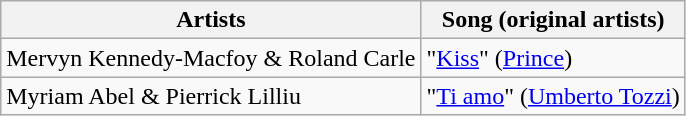<table class=wikitable>
<tr>
<th>Artists</th>
<th>Song (original artists)</th>
</tr>
<tr>
<td>Mervyn Kennedy-Macfoy & Roland Carle</td>
<td>"<a href='#'>Kiss</a>" (<a href='#'>Prince</a>)</td>
</tr>
<tr>
<td>Myriam Abel & Pierrick Lilliu</td>
<td>"<a href='#'>Ti amo</a>" (<a href='#'>Umberto Tozzi</a>)</td>
</tr>
</table>
